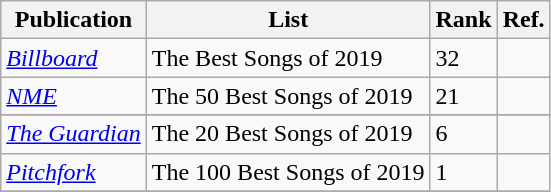<table class="wikitable sortable">
<tr>
<th>Publication</th>
<th>List</th>
<th>Rank</th>
<th>Ref.</th>
</tr>
<tr>
<td><em><a href='#'>Billboard</a></em></td>
<td>The Best Songs of 2019</td>
<td>32</td>
<td></td>
</tr>
<tr>
<td><em><a href='#'>NME</a></em></td>
<td>The 50 Best Songs of 2019</td>
<td>21</td>
<td></td>
</tr>
<tr>
</tr>
<tr>
<td><em><a href='#'>The Guardian</a></em></td>
<td>The 20 Best Songs of 2019</td>
<td>6</td>
<td></td>
</tr>
<tr>
<td><em><a href='#'>Pitchfork</a></em></td>
<td>The 100 Best Songs of 2019</td>
<td>1</td>
<td></td>
</tr>
<tr>
</tr>
</table>
